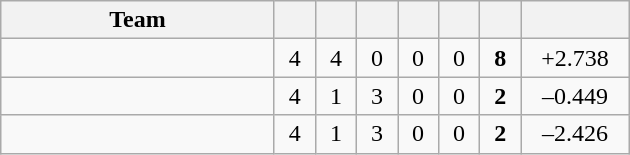<table class="wikitable" style="text-align:center">
<tr>
<th style="width:175px;">Team</th>
<th style="width:20px;"></th>
<th style="width:20px;"></th>
<th style="width:20px;"></th>
<th style="width:20px;"></th>
<th style="width:20px;"></th>
<th style="width:20px;"></th>
<th style="width:65px;"></th>
</tr>
<tr>
<td style="text-align:left"></td>
<td>4</td>
<td>4</td>
<td>0</td>
<td>0</td>
<td>0</td>
<td><strong>8</strong></td>
<td>+2.738</td>
</tr>
<tr>
<td style="text-align:left"></td>
<td>4</td>
<td>1</td>
<td>3</td>
<td>0</td>
<td>0</td>
<td><strong>2</strong></td>
<td>–0.449</td>
</tr>
<tr>
<td style="text-align:left"></td>
<td>4</td>
<td>1</td>
<td>3</td>
<td>0</td>
<td>0</td>
<td><strong>2</strong></td>
<td>–2.426</td>
</tr>
</table>
